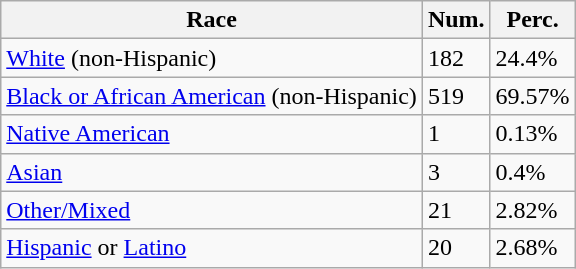<table class="wikitable">
<tr>
<th>Race</th>
<th>Num.</th>
<th>Perc.</th>
</tr>
<tr>
<td><a href='#'>White</a> (non-Hispanic)</td>
<td>182</td>
<td>24.4%</td>
</tr>
<tr>
<td><a href='#'>Black or African American</a> (non-Hispanic)</td>
<td>519</td>
<td>69.57%</td>
</tr>
<tr>
<td><a href='#'>Native American</a></td>
<td>1</td>
<td>0.13%</td>
</tr>
<tr>
<td><a href='#'>Asian</a></td>
<td>3</td>
<td>0.4%</td>
</tr>
<tr>
<td><a href='#'>Other/Mixed</a></td>
<td>21</td>
<td>2.82%</td>
</tr>
<tr>
<td><a href='#'>Hispanic</a> or <a href='#'>Latino</a></td>
<td>20</td>
<td>2.68%</td>
</tr>
</table>
